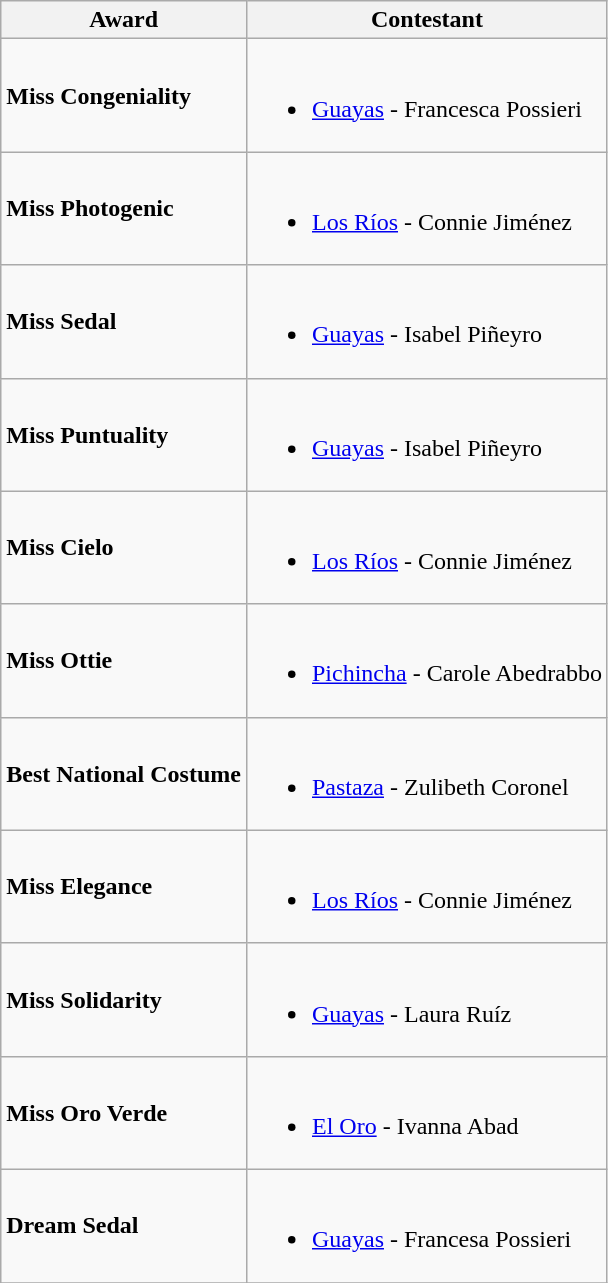<table class="wikitable">
<tr>
<th>Award</th>
<th>Contestant</th>
</tr>
<tr>
<td><strong>Miss Congeniality</strong></td>
<td><br><ul><li> <a href='#'>Guayas</a> - Francesca Possieri</li></ul></td>
</tr>
<tr>
<td><strong>Miss Photogenic</strong></td>
<td><br><ul><li> <a href='#'>Los Ríos</a> - Connie Jiménez</li></ul></td>
</tr>
<tr>
<td><strong>Miss Sedal</strong></td>
<td><br><ul><li> <a href='#'>Guayas</a> - Isabel Piñeyro</li></ul></td>
</tr>
<tr>
<td><strong>Miss Puntuality</strong></td>
<td><br><ul><li> <a href='#'>Guayas</a> - Isabel Piñeyro</li></ul></td>
</tr>
<tr>
<td><strong>Miss Cielo</strong></td>
<td><br><ul><li> <a href='#'>Los Ríos</a> - Connie Jiménez</li></ul></td>
</tr>
<tr>
<td><strong>Miss Ottie</strong></td>
<td><br><ul><li> <a href='#'>Pichincha</a> - Carole Abedrabbo</li></ul></td>
</tr>
<tr>
<td><strong>Best National Costume</strong></td>
<td><br><ul><li> <a href='#'>Pastaza</a> - Zulibeth Coronel</li></ul></td>
</tr>
<tr>
<td><strong>Miss Elegance</strong></td>
<td><br><ul><li> <a href='#'>Los Ríos</a> - Connie Jiménez</li></ul></td>
</tr>
<tr>
<td><strong>Miss Solidarity</strong></td>
<td><br><ul><li> <a href='#'>Guayas</a> - Laura Ruíz</li></ul></td>
</tr>
<tr>
<td><strong>Miss Oro Verde</strong></td>
<td><br><ul><li> <a href='#'>El Oro</a> - Ivanna Abad</li></ul></td>
</tr>
<tr>
<td><strong>Dream Sedal</strong></td>
<td><br><ul><li> <a href='#'>Guayas</a> - Francesa Possieri</li></ul></td>
</tr>
<tr>
</tr>
</table>
